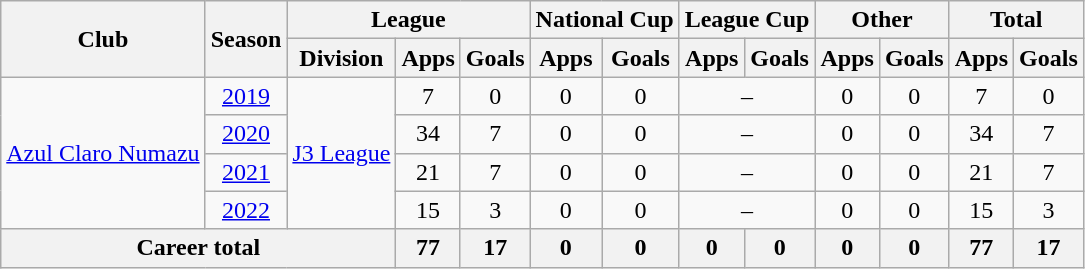<table class="wikitable" style="text-align: center">
<tr>
<th rowspan="2">Club</th>
<th rowspan="2">Season</th>
<th colspan="3">League</th>
<th colspan="2">National Cup</th>
<th colspan="2">League Cup</th>
<th colspan="2">Other</th>
<th colspan="2">Total</th>
</tr>
<tr>
<th>Division</th>
<th>Apps</th>
<th>Goals</th>
<th>Apps</th>
<th>Goals</th>
<th>Apps</th>
<th>Goals</th>
<th>Apps</th>
<th>Goals</th>
<th>Apps</th>
<th>Goals</th>
</tr>
<tr>
<td rowspan="4"><a href='#'>Azul Claro Numazu</a></td>
<td><a href='#'>2019</a></td>
<td rowspan="4"><a href='#'>J3 League</a></td>
<td>7</td>
<td>0</td>
<td>0</td>
<td>0</td>
<td colspan="2">–</td>
<td>0</td>
<td>0</td>
<td>7</td>
<td>0</td>
</tr>
<tr>
<td><a href='#'>2020</a></td>
<td>34</td>
<td>7</td>
<td>0</td>
<td>0</td>
<td colspan="2">–</td>
<td>0</td>
<td>0</td>
<td>34</td>
<td>7</td>
</tr>
<tr>
<td><a href='#'>2021</a></td>
<td>21</td>
<td>7</td>
<td>0</td>
<td>0</td>
<td colspan="2">–</td>
<td>0</td>
<td>0</td>
<td>21</td>
<td>7</td>
</tr>
<tr>
<td><a href='#'>2022</a></td>
<td>15</td>
<td>3</td>
<td>0</td>
<td>0</td>
<td colspan="2">–</td>
<td>0</td>
<td>0</td>
<td>15</td>
<td>3</td>
</tr>
<tr>
<th colspan=3>Career total</th>
<th>77</th>
<th>17</th>
<th>0</th>
<th>0</th>
<th>0</th>
<th>0</th>
<th>0</th>
<th>0</th>
<th>77</th>
<th>17</th>
</tr>
</table>
